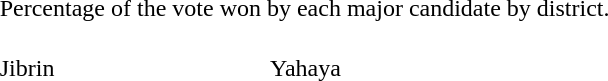<table align=right>
<tr>
<td colspan=2>Percentage of the vote won by each major candidate by district.</td>
</tr>
<tr>
<td><br>Jibrin<br> </td>
<td><br>Yahaya<br>  </td>
</tr>
</table>
